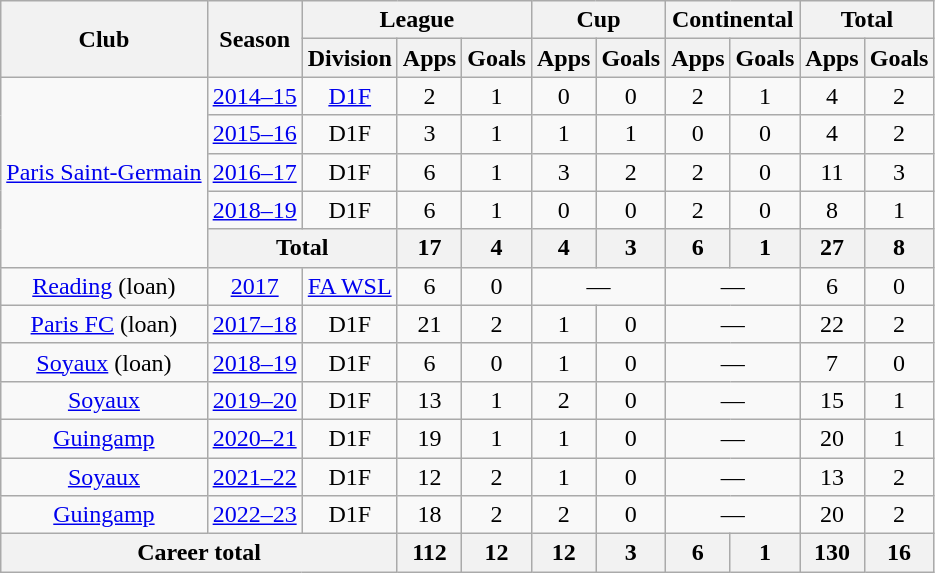<table class="wikitable" style="text-align:center">
<tr>
<th rowspan="2">Club</th>
<th rowspan="2">Season</th>
<th colspan="3">League</th>
<th colspan="2">Cup</th>
<th colspan="2">Continental</th>
<th colspan="2">Total</th>
</tr>
<tr>
<th>Division</th>
<th>Apps</th>
<th>Goals</th>
<th>Apps</th>
<th>Goals</th>
<th>Apps</th>
<th>Goals</th>
<th>Apps</th>
<th>Goals</th>
</tr>
<tr>
<td rowspan="5"><a href='#'>Paris Saint-Germain</a></td>
<td><a href='#'>2014–15</a></td>
<td><a href='#'>D1F</a></td>
<td>2</td>
<td>1</td>
<td>0</td>
<td>0</td>
<td>2</td>
<td>1</td>
<td>4</td>
<td>2</td>
</tr>
<tr>
<td><a href='#'>2015–16</a></td>
<td>D1F</td>
<td>3</td>
<td>1</td>
<td>1</td>
<td>1</td>
<td>0</td>
<td>0</td>
<td>4</td>
<td>2</td>
</tr>
<tr>
<td><a href='#'>2016–17</a></td>
<td>D1F</td>
<td>6</td>
<td>1</td>
<td>3</td>
<td>2</td>
<td>2</td>
<td>0</td>
<td>11</td>
<td>3</td>
</tr>
<tr>
<td><a href='#'>2018–19</a></td>
<td>D1F</td>
<td>6</td>
<td>1</td>
<td>0</td>
<td>0</td>
<td>2</td>
<td>0</td>
<td>8</td>
<td>1</td>
</tr>
<tr>
<th colspan="2">Total</th>
<th>17</th>
<th>4</th>
<th>4</th>
<th>3</th>
<th>6</th>
<th>1</th>
<th>27</th>
<th>8</th>
</tr>
<tr>
<td><a href='#'>Reading</a> (loan)</td>
<td><a href='#'>2017</a></td>
<td><a href='#'>FA WSL</a></td>
<td>6</td>
<td>0</td>
<td colspan="2">—</td>
<td colspan="2">—</td>
<td>6</td>
<td>0</td>
</tr>
<tr>
<td><a href='#'>Paris FC</a> (loan)</td>
<td><a href='#'>2017–18</a></td>
<td>D1F</td>
<td>21</td>
<td>2</td>
<td>1</td>
<td>0</td>
<td colspan="2">—</td>
<td>22</td>
<td>2</td>
</tr>
<tr>
<td><a href='#'>Soyaux</a> (loan)</td>
<td><a href='#'>2018–19</a></td>
<td>D1F</td>
<td>6</td>
<td>0</td>
<td>1</td>
<td>0</td>
<td colspan="2">—</td>
<td>7</td>
<td>0</td>
</tr>
<tr>
<td><a href='#'>Soyaux</a></td>
<td><a href='#'>2019–20</a></td>
<td>D1F</td>
<td>13</td>
<td>1</td>
<td>2</td>
<td>0</td>
<td colspan="2">—</td>
<td>15</td>
<td>1</td>
</tr>
<tr>
<td><a href='#'>Guingamp</a></td>
<td><a href='#'>2020–21</a></td>
<td>D1F</td>
<td>19</td>
<td>1</td>
<td>1</td>
<td>0</td>
<td colspan="2">—</td>
<td>20</td>
<td>1</td>
</tr>
<tr>
<td><a href='#'>Soyaux</a></td>
<td><a href='#'>2021–22</a></td>
<td>D1F</td>
<td>12</td>
<td>2</td>
<td>1</td>
<td>0</td>
<td colspan="2">—</td>
<td>13</td>
<td>2</td>
</tr>
<tr>
<td><a href='#'>Guingamp</a></td>
<td><a href='#'>2022–23</a></td>
<td>D1F</td>
<td>18</td>
<td>2</td>
<td>2</td>
<td>0</td>
<td colspan="2">—</td>
<td>20</td>
<td>2</td>
</tr>
<tr>
<th colspan="3">Career total</th>
<th>112</th>
<th>12</th>
<th>12</th>
<th>3</th>
<th>6</th>
<th>1</th>
<th>130</th>
<th>16</th>
</tr>
</table>
